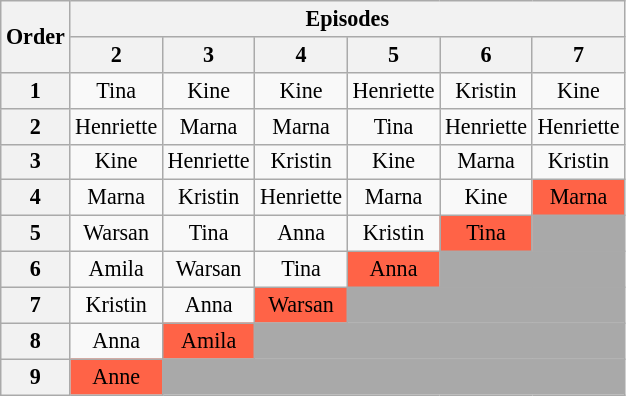<table class="wikitable" style="text-align:center; font-size:92%">
<tr>
<th rowspan="2">Order</th>
<th colspan="15">Episodes</th>
</tr>
<tr>
<th>2</th>
<th>3</th>
<th>4</th>
<th>5</th>
<th>6</th>
<th>7</th>
</tr>
<tr>
<th>1</th>
<td>Tina</td>
<td>Kine</td>
<td>Kine</td>
<td>Henriette</td>
<td>Kristin</td>
<td>Kine</td>
</tr>
<tr>
<th>2</th>
<td>Henriette</td>
<td>Marna</td>
<td>Marna</td>
<td>Tina</td>
<td>Henriette</td>
<td>Henriette</td>
</tr>
<tr>
<th>3</th>
<td>Kine</td>
<td>Henriette</td>
<td>Kristin</td>
<td>Kine</td>
<td>Marna</td>
<td>Kristin</td>
</tr>
<tr>
<th>4</th>
<td>Marna</td>
<td>Kristin</td>
<td>Henriette</td>
<td>Marna</td>
<td>Kine</td>
<td style="background:tomato;">Marna</td>
</tr>
<tr>
<th>5</th>
<td>Warsan</td>
<td>Tina</td>
<td>Anna</td>
<td>Kristin</td>
<td style="background:tomato;">Tina</td>
<td bgcolor="darkgray" colspan="6"></td>
</tr>
<tr>
<th>6</th>
<td>Amila</td>
<td>Warsan</td>
<td>Tina</td>
<td style="background:tomato;">Anna</td>
<td bgcolor="darkgray" colspan="7"></td>
</tr>
<tr>
<th>7</th>
<td>Kristin</td>
<td>Anna</td>
<td style="background:tomato;">Warsan</td>
<td bgcolor="darkgray" colspan="8"></td>
</tr>
<tr>
<th>8</th>
<td>Anna</td>
<td style="background:tomato;">Amila</td>
<td bgcolor="darkgray" colspan="9"></td>
</tr>
<tr>
<th>9</th>
<td style="background:tomato;">Anne</td>
<td bgcolor="darkgray" colspan="10"></td>
</tr>
</table>
